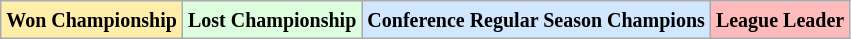<table class="wikitable">
<tr>
<td bgcolor="#ffeeaa"><small><strong>Won Championship</strong></small></td>
<td bgcolor="#ddffdd"><small><strong>Lost Championship</strong></small></td>
<td bgcolor="#d0e7ff"><small><strong>Conference Regular Season Champions</strong></small></td>
<td bgcolor="#ffbbbb"><small><strong>League Leader</strong></small></td>
</tr>
</table>
